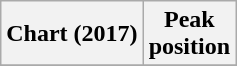<table class="wikitable plainrowheaders" style="text-align:center;">
<tr>
<th scope="col">Chart (2017)</th>
<th scope="col">Peak<br>position</th>
</tr>
<tr>
</tr>
</table>
